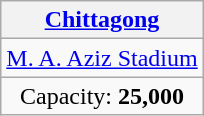<table class="wikitable" style="text-align:center;margin:1em auto;">
<tr>
<th><a href='#'>Chittagong</a></th>
</tr>
<tr>
<td><a href='#'>M. A. Aziz Stadium</a></td>
</tr>
<tr>
<td>Capacity: <strong>25,000</strong></td>
</tr>
</table>
